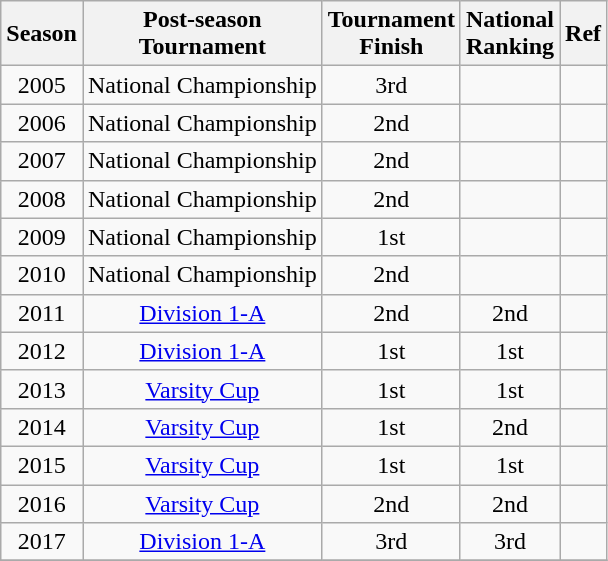<table class="wikitable sortable" style="text-align: center;">
<tr>
<th>Season</th>
<th>Post-season <br> Tournament</th>
<th>Tournament <br> Finish</th>
<th>National <br> Ranking</th>
<th>Ref</th>
</tr>
<tr>
<td>2005</td>
<td>National Championship</td>
<td>3rd</td>
<td></td>
<td></td>
</tr>
<tr>
<td>2006</td>
<td>National Championship</td>
<td>2nd</td>
<td></td>
<td></td>
</tr>
<tr>
<td>2007</td>
<td>National Championship</td>
<td>2nd</td>
<td></td>
<td></td>
</tr>
<tr>
<td>2008</td>
<td>National Championship</td>
<td>2nd</td>
<td></td>
<td></td>
</tr>
<tr>
<td>2009</td>
<td>National Championship</td>
<td>1st</td>
<td></td>
<td></td>
</tr>
<tr>
<td>2010</td>
<td>National Championship</td>
<td>2nd</td>
<td></td>
<td></td>
</tr>
<tr>
<td>2011</td>
<td><a href='#'>Division 1-A</a></td>
<td>2nd</td>
<td>2nd</td>
<td></td>
</tr>
<tr>
<td>2012</td>
<td><a href='#'>Division 1-A</a></td>
<td>1st</td>
<td>1st</td>
<td></td>
</tr>
<tr>
<td>2013</td>
<td><a href='#'>Varsity Cup</a></td>
<td>1st</td>
<td>1st</td>
<td></td>
</tr>
<tr>
<td>2014</td>
<td><a href='#'>Varsity Cup</a></td>
<td>1st</td>
<td>2nd</td>
<td></td>
</tr>
<tr>
<td>2015</td>
<td><a href='#'>Varsity Cup</a></td>
<td>1st</td>
<td>1st</td>
<td></td>
</tr>
<tr>
<td>2016</td>
<td><a href='#'>Varsity Cup</a></td>
<td>2nd</td>
<td>2nd</td>
<td></td>
</tr>
<tr>
<td>2017</td>
<td><a href='#'>Division 1-A</a></td>
<td>3rd</td>
<td>3rd</td>
<td></td>
</tr>
<tr>
</tr>
</table>
